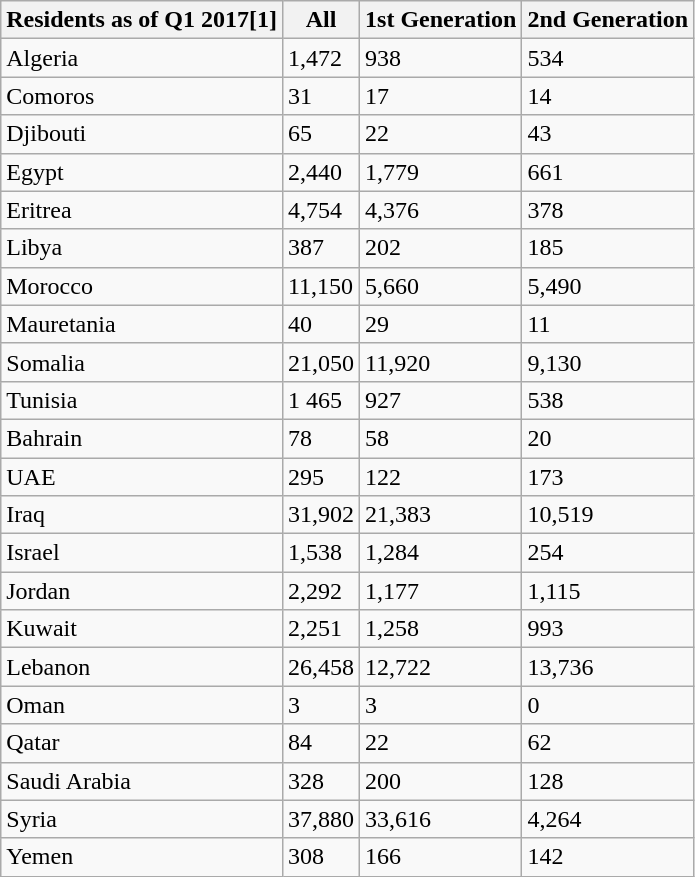<table class="wikitable">
<tr>
<th rowspan="1" colspan="1">Residents as of Q1 2017[1]</th>
<th colspan="1">All</th>
<th colspan="1">1st Generation</th>
<th colspan="1">2nd Generation</th>
</tr>
<tr>
<td>Algeria</td>
<td>1,472</td>
<td>938</td>
<td>534</td>
</tr>
<tr>
<td>Comoros</td>
<td>31</td>
<td>17</td>
<td>14</td>
</tr>
<tr>
<td>Djibouti</td>
<td>65</td>
<td>22</td>
<td>43</td>
</tr>
<tr>
<td>Egypt</td>
<td>2,440</td>
<td>1,779</td>
<td>661</td>
</tr>
<tr>
<td>Eritrea</td>
<td>4,754</td>
<td>4,376</td>
<td>378</td>
</tr>
<tr>
<td>Libya</td>
<td>387</td>
<td>202</td>
<td>185</td>
</tr>
<tr>
<td>Morocco</td>
<td>11,150</td>
<td>5,660</td>
<td>5,490</td>
</tr>
<tr>
<td>Mauretania</td>
<td>40</td>
<td>29</td>
<td>11</td>
</tr>
<tr>
<td>Somalia</td>
<td>21,050</td>
<td>11,920</td>
<td>9,130</td>
</tr>
<tr>
<td>Tunisia</td>
<td>1 465</td>
<td>927</td>
<td>538</td>
</tr>
<tr>
<td>Bahrain</td>
<td>78</td>
<td>58</td>
<td>20</td>
</tr>
<tr>
<td>UAE</td>
<td>295</td>
<td>122</td>
<td>173</td>
</tr>
<tr>
<td>Iraq</td>
<td>31,902</td>
<td>21,383</td>
<td>10,519</td>
</tr>
<tr>
<td>Israel</td>
<td>1,538</td>
<td>1,284</td>
<td>254</td>
</tr>
<tr>
<td>Jordan</td>
<td>2,292</td>
<td>1,177</td>
<td>1,115</td>
</tr>
<tr>
<td>Kuwait</td>
<td>2,251</td>
<td>1,258</td>
<td>993</td>
</tr>
<tr>
<td>Lebanon</td>
<td>26,458</td>
<td>12,722</td>
<td>13,736</td>
</tr>
<tr>
<td>Oman</td>
<td>3</td>
<td>3</td>
<td>0</td>
</tr>
<tr>
<td>Qatar</td>
<td>84</td>
<td>22</td>
<td>62</td>
</tr>
<tr>
<td>Saudi Arabia</td>
<td>328</td>
<td>200</td>
<td>128</td>
</tr>
<tr>
<td>Syria</td>
<td>37,880</td>
<td>33,616</td>
<td>4,264</td>
</tr>
<tr>
<td>Yemen</td>
<td>308</td>
<td>166</td>
<td>142</td>
</tr>
</table>
